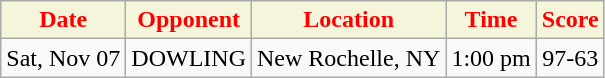<table class="wikitable" style="text-align:center">
<tr>
<th style="background:beige;color:red;">Date</th>
<th style="background:beige;color:red;">Opponent</th>
<th style="background:beige;color:red;">Location</th>
<th style="background:beige;color:red;">Time</th>
<th style="background:beige;color:red;">Score</th>
</tr>
<tr>
<td>Sat, Nov 07</td>
<td>DOWLING</td>
<td>New Rochelle, NY</td>
<td>1:00 pm</td>
<td>97-63</td>
</tr>
</table>
